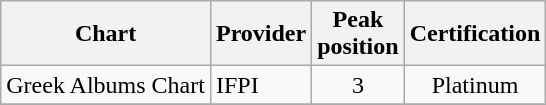<table class="wikitable">
<tr>
<th>Chart</th>
<th>Provider</th>
<th>Peak<br>position</th>
<th>Certification</th>
</tr>
<tr>
<td>Greek Albums Chart</td>
<td>IFPI</td>
<td style="text-align:center;">3</td>
<td style="text-align:center;">Platinum</td>
</tr>
<tr>
</tr>
</table>
